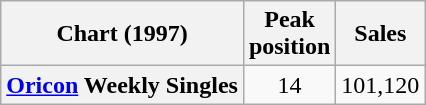<table class="wikitable sortable plainrowheaders">
<tr>
<th scope="col">Chart (1997)</th>
<th scope="col">Peak<br>position</th>
<th scope="col">Sales</th>
</tr>
<tr>
<th scope="row"><a href='#'>Oricon</a> Weekly Singles</th>
<td align="center">14</td>
<td align="center">101,120</td>
</tr>
</table>
